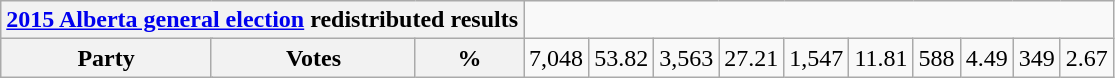<table class=wikitable>
<tr>
<th colspan=4><a href='#'>2015 Alberta general election</a> redistributed results</th>
</tr>
<tr>
<th colspan=2>Party</th>
<th>Votes</th>
<th>%<br></th>
<td align=right>7,048</td>
<td align=right>53.82<br></td>
<td align=right>3,563</td>
<td align=right>27.21<br></td>
<td align=right>1,547</td>
<td align=right>11.81<br></td>
<td align=right>588</td>
<td align=right>4.49<br></td>
<td align=right>349</td>
<td align=right>2.67<br></td>
</tr>
</table>
